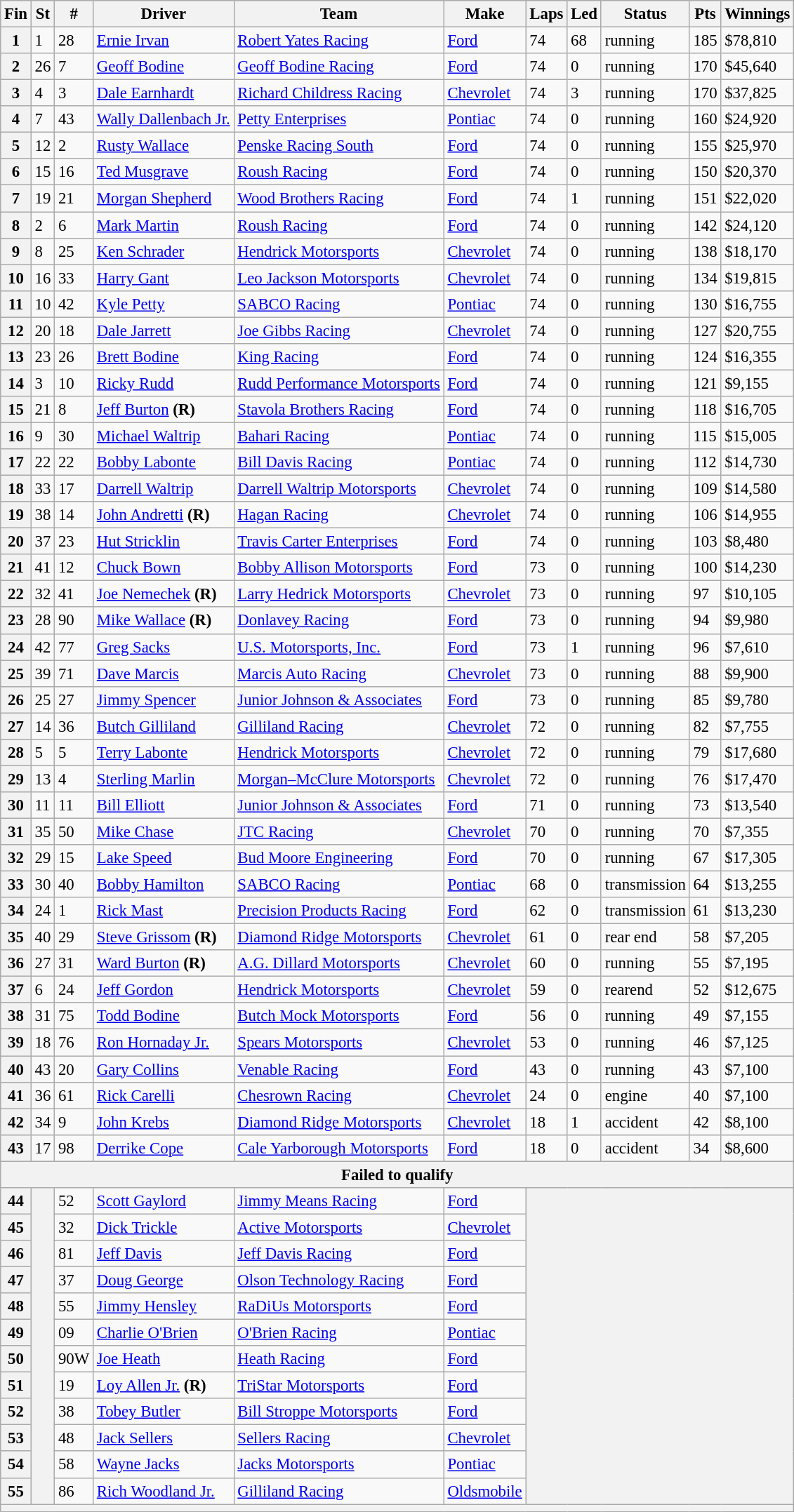<table class="wikitable" style="font-size:95%">
<tr>
<th>Fin</th>
<th>St</th>
<th>#</th>
<th>Driver</th>
<th>Team</th>
<th>Make</th>
<th>Laps</th>
<th>Led</th>
<th>Status</th>
<th>Pts</th>
<th>Winnings</th>
</tr>
<tr>
<th>1</th>
<td>1</td>
<td>28</td>
<td><a href='#'>Ernie Irvan</a></td>
<td><a href='#'>Robert Yates Racing</a></td>
<td><a href='#'>Ford</a></td>
<td>74</td>
<td>68</td>
<td>running</td>
<td>185</td>
<td>$78,810</td>
</tr>
<tr>
<th>2</th>
<td>26</td>
<td>7</td>
<td><a href='#'>Geoff Bodine</a></td>
<td><a href='#'>Geoff Bodine Racing</a></td>
<td><a href='#'>Ford</a></td>
<td>74</td>
<td>0</td>
<td>running</td>
<td>170</td>
<td>$45,640</td>
</tr>
<tr>
<th>3</th>
<td>4</td>
<td>3</td>
<td><a href='#'>Dale Earnhardt</a></td>
<td><a href='#'>Richard Childress Racing</a></td>
<td><a href='#'>Chevrolet</a></td>
<td>74</td>
<td>3</td>
<td>running</td>
<td>170</td>
<td>$37,825</td>
</tr>
<tr>
<th>4</th>
<td>7</td>
<td>43</td>
<td><a href='#'>Wally Dallenbach Jr.</a></td>
<td><a href='#'>Petty Enterprises</a></td>
<td><a href='#'>Pontiac</a></td>
<td>74</td>
<td>0</td>
<td>running</td>
<td>160</td>
<td>$24,920</td>
</tr>
<tr>
<th>5</th>
<td>12</td>
<td>2</td>
<td><a href='#'>Rusty Wallace</a></td>
<td><a href='#'>Penske Racing South</a></td>
<td><a href='#'>Ford</a></td>
<td>74</td>
<td>0</td>
<td>running</td>
<td>155</td>
<td>$25,970</td>
</tr>
<tr>
<th>6</th>
<td>15</td>
<td>16</td>
<td><a href='#'>Ted Musgrave</a></td>
<td><a href='#'>Roush Racing</a></td>
<td><a href='#'>Ford</a></td>
<td>74</td>
<td>0</td>
<td>running</td>
<td>150</td>
<td>$20,370</td>
</tr>
<tr>
<th>7</th>
<td>19</td>
<td>21</td>
<td><a href='#'>Morgan Shepherd</a></td>
<td><a href='#'>Wood Brothers Racing</a></td>
<td><a href='#'>Ford</a></td>
<td>74</td>
<td>1</td>
<td>running</td>
<td>151</td>
<td>$22,020</td>
</tr>
<tr>
<th>8</th>
<td>2</td>
<td>6</td>
<td><a href='#'>Mark Martin</a></td>
<td><a href='#'>Roush Racing</a></td>
<td><a href='#'>Ford</a></td>
<td>74</td>
<td>0</td>
<td>running</td>
<td>142</td>
<td>$24,120</td>
</tr>
<tr>
<th>9</th>
<td>8</td>
<td>25</td>
<td><a href='#'>Ken Schrader</a></td>
<td><a href='#'>Hendrick Motorsports</a></td>
<td><a href='#'>Chevrolet</a></td>
<td>74</td>
<td>0</td>
<td>running</td>
<td>138</td>
<td>$18,170</td>
</tr>
<tr>
<th>10</th>
<td>16</td>
<td>33</td>
<td><a href='#'>Harry Gant</a></td>
<td><a href='#'>Leo Jackson Motorsports</a></td>
<td><a href='#'>Chevrolet</a></td>
<td>74</td>
<td>0</td>
<td>running</td>
<td>134</td>
<td>$19,815</td>
</tr>
<tr>
<th>11</th>
<td>10</td>
<td>42</td>
<td><a href='#'>Kyle Petty</a></td>
<td><a href='#'>SABCO Racing</a></td>
<td><a href='#'>Pontiac</a></td>
<td>74</td>
<td>0</td>
<td>running</td>
<td>130</td>
<td>$16,755</td>
</tr>
<tr>
<th>12</th>
<td>20</td>
<td>18</td>
<td><a href='#'>Dale Jarrett</a></td>
<td><a href='#'>Joe Gibbs Racing</a></td>
<td><a href='#'>Chevrolet</a></td>
<td>74</td>
<td>0</td>
<td>running</td>
<td>127</td>
<td>$20,755</td>
</tr>
<tr>
<th>13</th>
<td>23</td>
<td>26</td>
<td><a href='#'>Brett Bodine</a></td>
<td><a href='#'>King Racing</a></td>
<td><a href='#'>Ford</a></td>
<td>74</td>
<td>0</td>
<td>running</td>
<td>124</td>
<td>$16,355</td>
</tr>
<tr>
<th>14</th>
<td>3</td>
<td>10</td>
<td><a href='#'>Ricky Rudd</a></td>
<td><a href='#'>Rudd Performance Motorsports</a></td>
<td><a href='#'>Ford</a></td>
<td>74</td>
<td>0</td>
<td>running</td>
<td>121</td>
<td>$9,155</td>
</tr>
<tr>
<th>15</th>
<td>21</td>
<td>8</td>
<td><a href='#'>Jeff Burton</a> <strong>(R)</strong></td>
<td><a href='#'>Stavola Brothers Racing</a></td>
<td><a href='#'>Ford</a></td>
<td>74</td>
<td>0</td>
<td>running</td>
<td>118</td>
<td>$16,705</td>
</tr>
<tr>
<th>16</th>
<td>9</td>
<td>30</td>
<td><a href='#'>Michael Waltrip</a></td>
<td><a href='#'>Bahari Racing</a></td>
<td><a href='#'>Pontiac</a></td>
<td>74</td>
<td>0</td>
<td>running</td>
<td>115</td>
<td>$15,005</td>
</tr>
<tr>
<th>17</th>
<td>22</td>
<td>22</td>
<td><a href='#'>Bobby Labonte</a></td>
<td><a href='#'>Bill Davis Racing</a></td>
<td><a href='#'>Pontiac</a></td>
<td>74</td>
<td>0</td>
<td>running</td>
<td>112</td>
<td>$14,730</td>
</tr>
<tr>
<th>18</th>
<td>33</td>
<td>17</td>
<td><a href='#'>Darrell Waltrip</a></td>
<td><a href='#'>Darrell Waltrip Motorsports</a></td>
<td><a href='#'>Chevrolet</a></td>
<td>74</td>
<td>0</td>
<td>running</td>
<td>109</td>
<td>$14,580</td>
</tr>
<tr>
<th>19</th>
<td>38</td>
<td>14</td>
<td><a href='#'>John Andretti</a> <strong>(R)</strong></td>
<td><a href='#'>Hagan Racing</a></td>
<td><a href='#'>Chevrolet</a></td>
<td>74</td>
<td>0</td>
<td>running</td>
<td>106</td>
<td>$14,955</td>
</tr>
<tr>
<th>20</th>
<td>37</td>
<td>23</td>
<td><a href='#'>Hut Stricklin</a></td>
<td><a href='#'>Travis Carter Enterprises</a></td>
<td><a href='#'>Ford</a></td>
<td>74</td>
<td>0</td>
<td>running</td>
<td>103</td>
<td>$8,480</td>
</tr>
<tr>
<th>21</th>
<td>41</td>
<td>12</td>
<td><a href='#'>Chuck Bown</a></td>
<td><a href='#'>Bobby Allison Motorsports</a></td>
<td><a href='#'>Ford</a></td>
<td>73</td>
<td>0</td>
<td>running</td>
<td>100</td>
<td>$14,230</td>
</tr>
<tr>
<th>22</th>
<td>32</td>
<td>41</td>
<td><a href='#'>Joe Nemechek</a> <strong>(R)</strong></td>
<td><a href='#'>Larry Hedrick Motorsports</a></td>
<td><a href='#'>Chevrolet</a></td>
<td>73</td>
<td>0</td>
<td>running</td>
<td>97</td>
<td>$10,105</td>
</tr>
<tr>
<th>23</th>
<td>28</td>
<td>90</td>
<td><a href='#'>Mike Wallace</a> <strong>(R)</strong></td>
<td><a href='#'>Donlavey Racing</a></td>
<td><a href='#'>Ford</a></td>
<td>73</td>
<td>0</td>
<td>running</td>
<td>94</td>
<td>$9,980</td>
</tr>
<tr>
<th>24</th>
<td>42</td>
<td>77</td>
<td><a href='#'>Greg Sacks</a></td>
<td><a href='#'>U.S. Motorsports, Inc.</a></td>
<td><a href='#'>Ford</a></td>
<td>73</td>
<td>1</td>
<td>running</td>
<td>96</td>
<td>$7,610</td>
</tr>
<tr>
<th>25</th>
<td>39</td>
<td>71</td>
<td><a href='#'>Dave Marcis</a></td>
<td><a href='#'>Marcis Auto Racing</a></td>
<td><a href='#'>Chevrolet</a></td>
<td>73</td>
<td>0</td>
<td>running</td>
<td>88</td>
<td>$9,900</td>
</tr>
<tr>
<th>26</th>
<td>25</td>
<td>27</td>
<td><a href='#'>Jimmy Spencer</a></td>
<td><a href='#'>Junior Johnson & Associates</a></td>
<td><a href='#'>Ford</a></td>
<td>73</td>
<td>0</td>
<td>running</td>
<td>85</td>
<td>$9,780</td>
</tr>
<tr>
<th>27</th>
<td>14</td>
<td>36</td>
<td><a href='#'>Butch Gilliland</a></td>
<td><a href='#'>Gilliland Racing</a></td>
<td><a href='#'>Chevrolet</a></td>
<td>72</td>
<td>0</td>
<td>running</td>
<td>82</td>
<td>$7,755</td>
</tr>
<tr>
<th>28</th>
<td>5</td>
<td>5</td>
<td><a href='#'>Terry Labonte</a></td>
<td><a href='#'>Hendrick Motorsports</a></td>
<td><a href='#'>Chevrolet</a></td>
<td>72</td>
<td>0</td>
<td>running</td>
<td>79</td>
<td>$17,680</td>
</tr>
<tr>
<th>29</th>
<td>13</td>
<td>4</td>
<td><a href='#'>Sterling Marlin</a></td>
<td><a href='#'>Morgan–McClure Motorsports</a></td>
<td><a href='#'>Chevrolet</a></td>
<td>72</td>
<td>0</td>
<td>running</td>
<td>76</td>
<td>$17,470</td>
</tr>
<tr>
<th>30</th>
<td>11</td>
<td>11</td>
<td><a href='#'>Bill Elliott</a></td>
<td><a href='#'>Junior Johnson & Associates</a></td>
<td><a href='#'>Ford</a></td>
<td>71</td>
<td>0</td>
<td>running</td>
<td>73</td>
<td>$13,540</td>
</tr>
<tr>
<th>31</th>
<td>35</td>
<td>50</td>
<td><a href='#'>Mike Chase</a></td>
<td><a href='#'>JTC Racing</a></td>
<td><a href='#'>Chevrolet</a></td>
<td>70</td>
<td>0</td>
<td>running</td>
<td>70</td>
<td>$7,355</td>
</tr>
<tr>
<th>32</th>
<td>29</td>
<td>15</td>
<td><a href='#'>Lake Speed</a></td>
<td><a href='#'>Bud Moore Engineering</a></td>
<td><a href='#'>Ford</a></td>
<td>70</td>
<td>0</td>
<td>running</td>
<td>67</td>
<td>$17,305</td>
</tr>
<tr>
<th>33</th>
<td>30</td>
<td>40</td>
<td><a href='#'>Bobby Hamilton</a></td>
<td><a href='#'>SABCO Racing</a></td>
<td><a href='#'>Pontiac</a></td>
<td>68</td>
<td>0</td>
<td>transmission</td>
<td>64</td>
<td>$13,255</td>
</tr>
<tr>
<th>34</th>
<td>24</td>
<td>1</td>
<td><a href='#'>Rick Mast</a></td>
<td><a href='#'>Precision Products Racing</a></td>
<td><a href='#'>Ford</a></td>
<td>62</td>
<td>0</td>
<td>transmission</td>
<td>61</td>
<td>$13,230</td>
</tr>
<tr>
<th>35</th>
<td>40</td>
<td>29</td>
<td><a href='#'>Steve Grissom</a> <strong>(R)</strong></td>
<td><a href='#'>Diamond Ridge Motorsports</a></td>
<td><a href='#'>Chevrolet</a></td>
<td>61</td>
<td>0</td>
<td>rear end</td>
<td>58</td>
<td>$7,205</td>
</tr>
<tr>
<th>36</th>
<td>27</td>
<td>31</td>
<td><a href='#'>Ward Burton</a> <strong>(R)</strong></td>
<td><a href='#'>A.G. Dillard Motorsports</a></td>
<td><a href='#'>Chevrolet</a></td>
<td>60</td>
<td>0</td>
<td>running</td>
<td>55</td>
<td>$7,195</td>
</tr>
<tr>
<th>37</th>
<td>6</td>
<td>24</td>
<td><a href='#'>Jeff Gordon</a></td>
<td><a href='#'>Hendrick Motorsports</a></td>
<td><a href='#'>Chevrolet</a></td>
<td>59</td>
<td>0</td>
<td>rearend</td>
<td>52</td>
<td>$12,675</td>
</tr>
<tr>
<th>38</th>
<td>31</td>
<td>75</td>
<td><a href='#'>Todd Bodine</a></td>
<td><a href='#'>Butch Mock Motorsports</a></td>
<td><a href='#'>Ford</a></td>
<td>56</td>
<td>0</td>
<td>running</td>
<td>49</td>
<td>$7,155</td>
</tr>
<tr>
<th>39</th>
<td>18</td>
<td>76</td>
<td><a href='#'>Ron Hornaday Jr.</a></td>
<td><a href='#'>Spears Motorsports</a></td>
<td><a href='#'>Chevrolet</a></td>
<td>53</td>
<td>0</td>
<td>running</td>
<td>46</td>
<td>$7,125</td>
</tr>
<tr>
<th>40</th>
<td>43</td>
<td>20</td>
<td><a href='#'>Gary Collins</a></td>
<td><a href='#'>Venable Racing</a></td>
<td><a href='#'>Ford</a></td>
<td>43</td>
<td>0</td>
<td>running</td>
<td>43</td>
<td>$7,100</td>
</tr>
<tr>
<th>41</th>
<td>36</td>
<td>61</td>
<td><a href='#'>Rick Carelli</a></td>
<td><a href='#'>Chesrown Racing</a></td>
<td><a href='#'>Chevrolet</a></td>
<td>24</td>
<td>0</td>
<td>engine</td>
<td>40</td>
<td>$7,100</td>
</tr>
<tr>
<th>42</th>
<td>34</td>
<td>9</td>
<td><a href='#'>John Krebs</a></td>
<td><a href='#'>Diamond Ridge Motorsports</a></td>
<td><a href='#'>Chevrolet</a></td>
<td>18</td>
<td>1</td>
<td>accident</td>
<td>42</td>
<td>$8,100</td>
</tr>
<tr>
<th>43</th>
<td>17</td>
<td>98</td>
<td><a href='#'>Derrike Cope</a></td>
<td><a href='#'>Cale Yarborough Motorsports</a></td>
<td><a href='#'>Ford</a></td>
<td>18</td>
<td>0</td>
<td>accident</td>
<td>34</td>
<td>$8,600</td>
</tr>
<tr>
<th colspan="11">Failed to qualify</th>
</tr>
<tr>
<th>44</th>
<th rowspan="12"></th>
<td>52</td>
<td><a href='#'>Scott Gaylord</a></td>
<td><a href='#'>Jimmy Means Racing</a></td>
<td><a href='#'>Ford</a></td>
<th colspan="5" rowspan="12"></th>
</tr>
<tr>
<th>45</th>
<td>32</td>
<td><a href='#'>Dick Trickle</a></td>
<td><a href='#'>Active Motorsports</a></td>
<td><a href='#'>Chevrolet</a></td>
</tr>
<tr>
<th>46</th>
<td>81</td>
<td><a href='#'>Jeff Davis</a></td>
<td><a href='#'>Jeff Davis Racing</a></td>
<td><a href='#'>Ford</a></td>
</tr>
<tr>
<th>47</th>
<td>37</td>
<td><a href='#'>Doug George</a></td>
<td><a href='#'>Olson Technology Racing</a></td>
<td><a href='#'>Ford</a></td>
</tr>
<tr>
<th>48</th>
<td>55</td>
<td><a href='#'>Jimmy Hensley</a></td>
<td><a href='#'>RaDiUs Motorsports</a></td>
<td><a href='#'>Ford</a></td>
</tr>
<tr>
<th>49</th>
<td>09</td>
<td><a href='#'>Charlie O'Brien</a></td>
<td><a href='#'>O'Brien Racing</a></td>
<td><a href='#'>Pontiac</a></td>
</tr>
<tr>
<th>50</th>
<td>90W</td>
<td><a href='#'>Joe Heath</a></td>
<td><a href='#'>Heath Racing</a></td>
<td><a href='#'>Ford</a></td>
</tr>
<tr>
<th>51</th>
<td>19</td>
<td><a href='#'>Loy Allen Jr.</a> <strong>(R)</strong></td>
<td><a href='#'>TriStar Motorsports</a></td>
<td><a href='#'>Ford</a></td>
</tr>
<tr>
<th>52</th>
<td>38</td>
<td><a href='#'>Tobey Butler</a></td>
<td><a href='#'>Bill Stroppe Motorsports</a></td>
<td><a href='#'>Ford</a></td>
</tr>
<tr>
<th>53</th>
<td>48</td>
<td><a href='#'>Jack Sellers</a></td>
<td><a href='#'>Sellers Racing</a></td>
<td><a href='#'>Chevrolet</a></td>
</tr>
<tr>
<th>54</th>
<td>58</td>
<td><a href='#'>Wayne Jacks</a></td>
<td><a href='#'>Jacks Motorsports</a></td>
<td><a href='#'>Pontiac</a></td>
</tr>
<tr>
<th>55</th>
<td>86</td>
<td><a href='#'>Rich Woodland Jr.</a></td>
<td><a href='#'>Gilliland Racing</a></td>
<td><a href='#'>Oldsmobile</a></td>
</tr>
<tr>
<th colspan="11"></th>
</tr>
</table>
